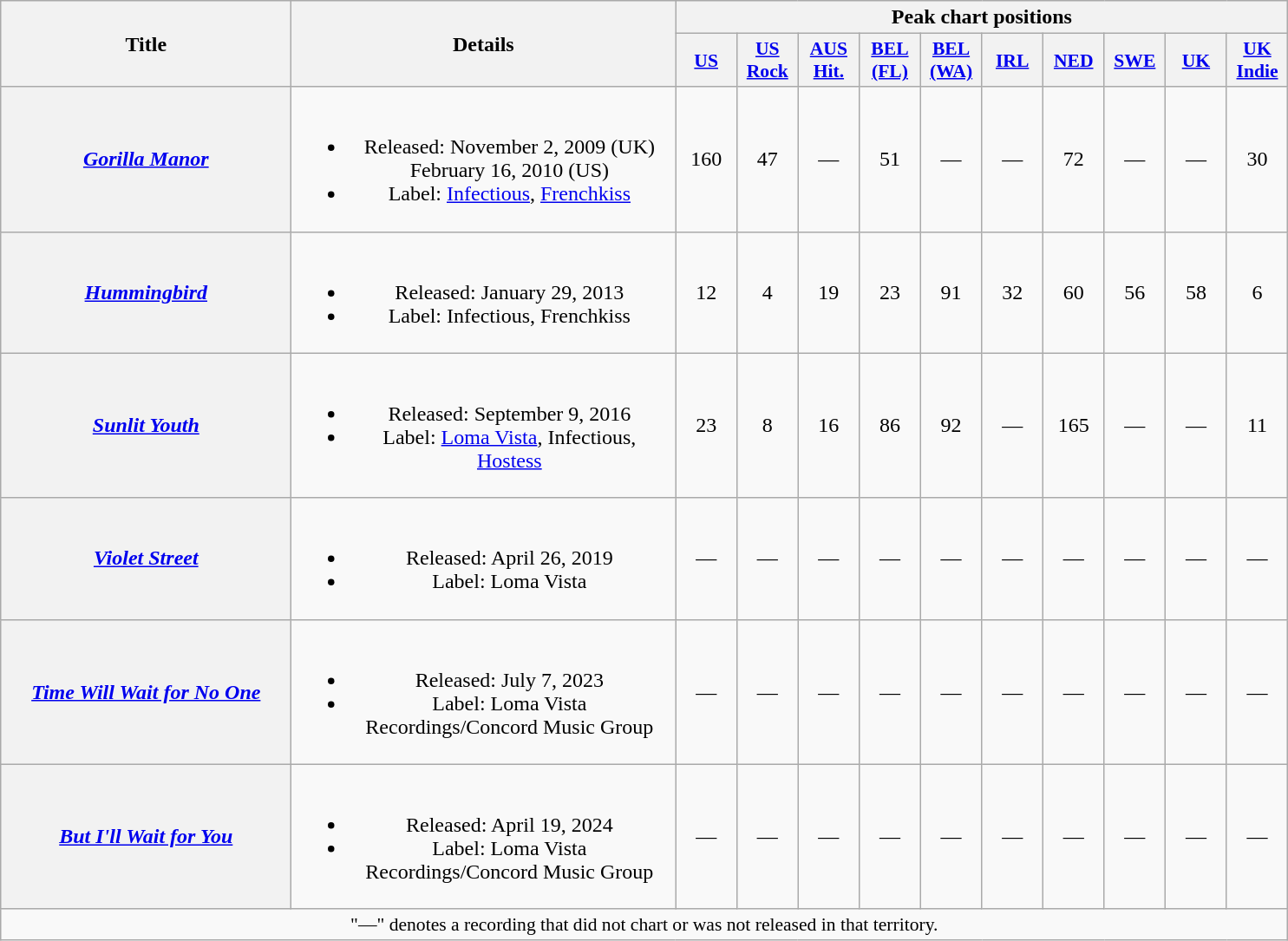<table class="wikitable plainrowheaders" style="text-align:center;">
<tr>
<th scope="col" rowspan="2" style="width:13.5em;">Title</th>
<th scope="col" rowspan="2" style="width:18em;">Details</th>
<th scope="col" colspan="10">Peak chart positions</th>
</tr>
<tr>
<th scope="col" style="width:2.8em;font-size:90%;"><a href='#'>US</a><br></th>
<th scope="col" style="width:2.8em;font-size:90%;"><a href='#'>US<br>Rock</a><br></th>
<th scope="col" style="width:2.8em;font-size:90%;"><a href='#'>AUS<br>Hit.</a><br></th>
<th scope="col" style="width:2.8em;font-size:90%;"><a href='#'>BEL<br>(FL)</a><br></th>
<th scope="col" style="width:2.8em;font-size:90%;"><a href='#'>BEL<br>(WA)</a><br></th>
<th scope="col" style="width:2.8em;font-size:90%;"><a href='#'>IRL</a><br></th>
<th scope="col" style="width:2.8em;font-size:90%;"><a href='#'>NED</a><br></th>
<th scope="col" style="width:2.8em;font-size:90%;"><a href='#'>SWE</a><br></th>
<th scope="col" style="width:2.8em;font-size:90%;"><a href='#'>UK</a><br></th>
<th scope="col" style="width:2.8em;font-size:90%;"><a href='#'>UK<br>Indie</a><br></th>
</tr>
<tr>
<th scope="row"><em><a href='#'>Gorilla Manor</a></em></th>
<td><br><ul><li>Released: November 2, 2009 (UK) <br>February 16, 2010 (US)</li><li>Label: <a href='#'>Infectious</a>, <a href='#'>Frenchkiss</a></li></ul></td>
<td>160</td>
<td>47</td>
<td>—</td>
<td>51</td>
<td>—</td>
<td>—</td>
<td>72</td>
<td>—</td>
<td>—</td>
<td>30</td>
</tr>
<tr>
<th scope="row"><em><a href='#'>Hummingbird</a></em></th>
<td><br><ul><li>Released: January 29, 2013</li><li>Label: Infectious, Frenchkiss</li></ul></td>
<td>12</td>
<td>4</td>
<td>19</td>
<td>23</td>
<td>91</td>
<td>32</td>
<td>60</td>
<td>56</td>
<td>58</td>
<td>6</td>
</tr>
<tr>
<th scope="row"><em><a href='#'>Sunlit Youth</a></em></th>
<td><br><ul><li>Released: September 9, 2016</li><li>Label: <a href='#'>Loma Vista</a>, Infectious, <a href='#'>Hostess</a></li></ul></td>
<td>23</td>
<td>8</td>
<td>16</td>
<td>86</td>
<td>92</td>
<td>—</td>
<td>165</td>
<td>—</td>
<td>—</td>
<td>11</td>
</tr>
<tr>
<th scope="row"><em><a href='#'>Violet Street</a></em></th>
<td><br><ul><li>Released: April 26, 2019</li><li>Label: Loma Vista</li></ul></td>
<td>—</td>
<td>—</td>
<td>—</td>
<td>—</td>
<td>—</td>
<td>—</td>
<td>—</td>
<td>—</td>
<td>—</td>
<td>—</td>
</tr>
<tr>
<th scope="row"><em><a href='#'>Time Will Wait for No One</a></em></th>
<td><br><ul><li>Released: July 7, 2023</li><li>Label: Loma Vista Recordings/Concord Music Group</li></ul></td>
<td>—</td>
<td>—</td>
<td>—</td>
<td>—</td>
<td>—</td>
<td>—</td>
<td>—</td>
<td>—</td>
<td>—</td>
<td>—</td>
</tr>
<tr>
<th scope="row"><em><a href='#'>But I'll Wait for You</a></em></th>
<td><br><ul><li>Released: April 19, 2024</li><li>Label: Loma Vista Recordings/Concord Music Group</li></ul></td>
<td>—</td>
<td>—</td>
<td>—</td>
<td>—</td>
<td>—</td>
<td>—</td>
<td>—</td>
<td>—</td>
<td>—</td>
<td>—</td>
</tr>
<tr>
<td colspan="14" style="font-size:90%">"—" denotes a recording that did not chart or was not released in that territory.</td>
</tr>
</table>
